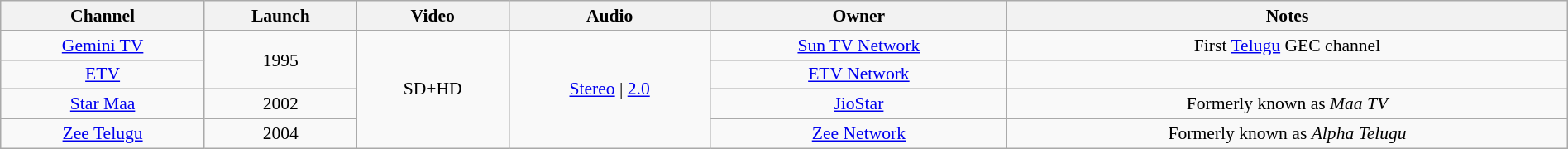<table class="wikitable sortable" style="border-collapse:collapse; font-size: 90%; text-align:center" width="100%">
<tr>
<th>Channel</th>
<th>Launch</th>
<th>Video</th>
<th>Audio</th>
<th>Owner</th>
<th>Notes</th>
</tr>
<tr>
<td><a href='#'>Gemini TV</a></td>
<td rowspan="2">1995</td>
<td rowspan="4">SD+HD</td>
<td rowspan="4"><a href='#'>Stereo</a> | <a href='#'>2.0</a></td>
<td><a href='#'>Sun TV Network</a></td>
<td>First <a href='#'>Telugu</a> GEC channel</td>
</tr>
<tr>
<td><a href='#'>ETV</a></td>
<td><a href='#'>ETV Network</a></td>
<td></td>
</tr>
<tr>
<td><a href='#'>Star Maa</a></td>
<td>2002</td>
<td><a href='#'>JioStar</a></td>
<td>Formerly known as <em>Maa TV</em></td>
</tr>
<tr>
<td><a href='#'>Zee Telugu</a></td>
<td>2004</td>
<td><a href='#'>Zee Network</a></td>
<td>Formerly known as <em>Alpha Telugu</em></td>
</tr>
</table>
